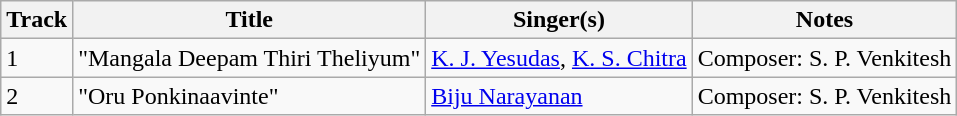<table class="wikitable">
<tr>
<th>Track</th>
<th>Title</th>
<th>Singer(s)</th>
<th>Notes</th>
</tr>
<tr>
<td>1</td>
<td>"Mangala Deepam Thiri Theliyum"</td>
<td><a href='#'>K. J. Yesudas</a>, <a href='#'>K. S. Chitra</a></td>
<td>Composer: S. P. Venkitesh</td>
</tr>
<tr>
<td>2</td>
<td>"Oru Ponkinaavinte"</td>
<td><a href='#'>Biju Narayanan</a></td>
<td>Composer: S. P. Venkitesh</td>
</tr>
</table>
